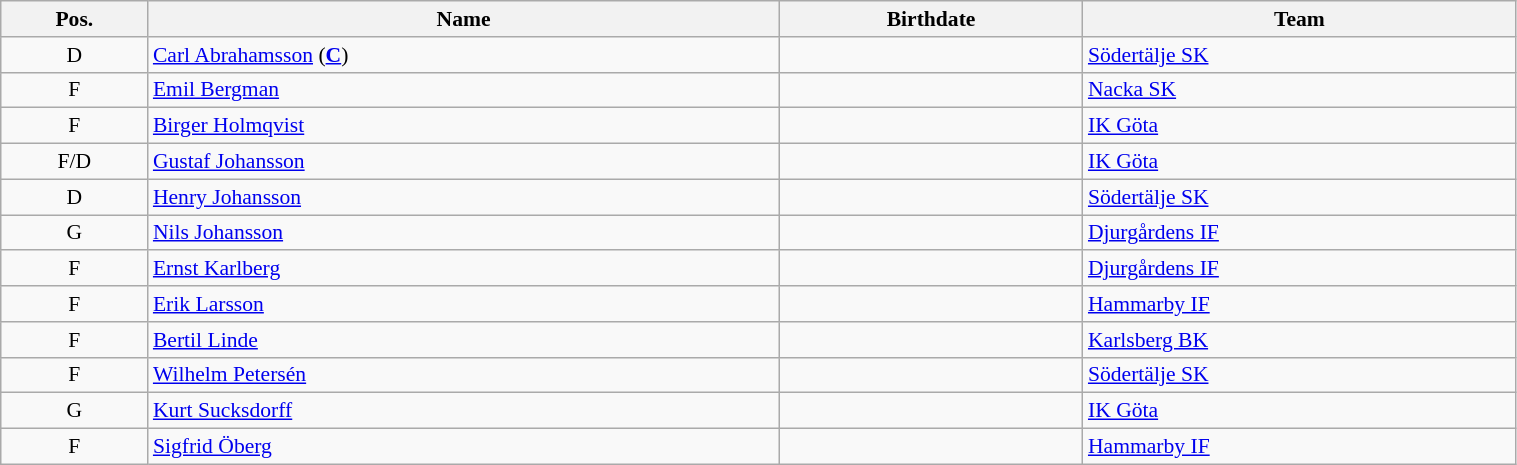<table class="wikitable sortable" width="80%" style="font-size: 90%; text-align: center;">
<tr>
<th>Pos.</th>
<th>Name</th>
<th>Birthdate</th>
<th>Team</th>
</tr>
<tr>
<td>D</td>
<td style="text-align:left;"><a href='#'>Carl Abrahamsson</a> (<strong><a href='#'>C</a></strong>)</td>
<td style="text-align:right;"></td>
<td style="text-align:left;"> <a href='#'>Södertälje SK</a></td>
</tr>
<tr>
<td>F</td>
<td style="text-align:left;"><a href='#'>Emil Bergman</a></td>
<td style="text-align:right;"></td>
<td style="text-align:left;"> <a href='#'>Nacka SK</a></td>
</tr>
<tr>
<td>F</td>
<td style="text-align:left;"><a href='#'>Birger Holmqvist</a></td>
<td style="text-align:right;"></td>
<td style="text-align:left;"> <a href='#'>IK Göta</a></td>
</tr>
<tr>
<td>F/D</td>
<td style="text-align:left;"><a href='#'>Gustaf Johansson</a></td>
<td style="text-align:right;"></td>
<td style="text-align:left;"> <a href='#'>IK Göta</a></td>
</tr>
<tr>
<td>D</td>
<td style="text-align:left;"><a href='#'>Henry Johansson</a></td>
<td style="text-align:right;"></td>
<td style="text-align:left;"> <a href='#'>Södertälje SK</a></td>
</tr>
<tr>
<td>G</td>
<td style="text-align:left;"><a href='#'>Nils Johansson</a></td>
<td style="text-align:right;"></td>
<td style="text-align:left;"> <a href='#'>Djurgårdens IF</a></td>
</tr>
<tr>
<td>F</td>
<td style="text-align:left;"><a href='#'>Ernst Karlberg</a></td>
<td style="text-align:right;"></td>
<td style="text-align:left;"> <a href='#'>Djurgårdens IF</a></td>
</tr>
<tr>
<td>F</td>
<td style="text-align:left;"><a href='#'>Erik Larsson</a></td>
<td style="text-align:right;"></td>
<td style="text-align:left;"> <a href='#'>Hammarby IF</a></td>
</tr>
<tr>
<td>F</td>
<td style="text-align:left;"><a href='#'>Bertil Linde</a></td>
<td style="text-align:right;"></td>
<td style="text-align:left;"> <a href='#'>Karlsberg BK</a></td>
</tr>
<tr>
<td>F</td>
<td style="text-align:left;"><a href='#'>Wilhelm Petersén</a></td>
<td style="text-align:right;"></td>
<td style="text-align:left;"> <a href='#'>Södertälje SK</a></td>
</tr>
<tr>
<td>G</td>
<td style="text-align:left;"><a href='#'>Kurt Sucksdorff</a></td>
<td style="text-align:right;"></td>
<td style="text-align:left;"> <a href='#'>IK Göta</a></td>
</tr>
<tr>
<td>F</td>
<td style="text-align:left;"><a href='#'>Sigfrid Öberg</a></td>
<td style="text-align:right;"></td>
<td style="text-align:left;"> <a href='#'>Hammarby IF</a></td>
</tr>
</table>
